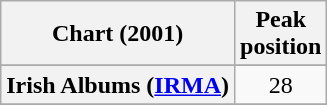<table class="wikitable sortable plainrowheaders" style="text-align:center">
<tr>
<th scope="col">Chart (2001)</th>
<th scope="col">Peak<br>position</th>
</tr>
<tr>
</tr>
<tr>
</tr>
<tr>
</tr>
<tr>
<th scope="row">Irish Albums (<a href='#'>IRMA</a>)</th>
<td style="text-align:center">28</td>
</tr>
<tr>
</tr>
<tr>
</tr>
<tr>
</tr>
<tr>
</tr>
</table>
